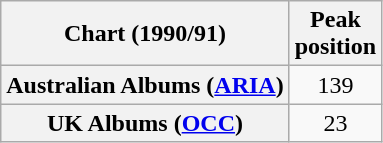<table class="wikitable sortable plainrowheaders">
<tr>
<th scope="col">Chart (1990/91)</th>
<th scope="col">Peak<br>position</th>
</tr>
<tr>
<th scope="row">Australian Albums (<a href='#'>ARIA</a>)</th>
<td align="center">139</td>
</tr>
<tr>
<th scope="row">UK Albums (<a href='#'>OCC</a>)</th>
<td align="center">23</td>
</tr>
</table>
